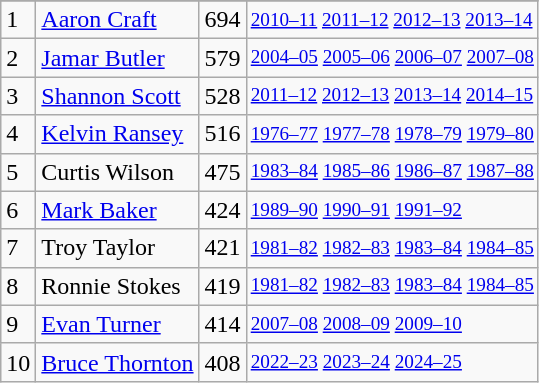<table class="wikitable">
<tr>
</tr>
<tr>
<td>1</td>
<td><a href='#'>Aaron Craft</a></td>
<td>694</td>
<td style="font-size:80%;"><a href='#'>2010–11</a> <a href='#'>2011–12</a> <a href='#'>2012–13</a> <a href='#'>2013–14</a></td>
</tr>
<tr>
<td>2</td>
<td><a href='#'>Jamar Butler</a></td>
<td>579</td>
<td style="font-size:80%;"><a href='#'>2004–05</a> <a href='#'>2005–06</a> <a href='#'>2006–07</a> <a href='#'>2007–08</a></td>
</tr>
<tr>
<td>3</td>
<td><a href='#'>Shannon Scott</a></td>
<td>528</td>
<td style="font-size:80%;"><a href='#'>2011–12</a> <a href='#'>2012–13</a> <a href='#'>2013–14</a> <a href='#'>2014–15</a></td>
</tr>
<tr>
<td>4</td>
<td><a href='#'>Kelvin Ransey</a></td>
<td>516</td>
<td style="font-size:80%;"><a href='#'>1976–77</a> <a href='#'>1977–78</a> <a href='#'>1978–79</a> <a href='#'>1979–80</a></td>
</tr>
<tr>
<td>5</td>
<td>Curtis Wilson</td>
<td>475</td>
<td style="font-size:80%;"><a href='#'>1983–84</a> <a href='#'>1985–86</a> <a href='#'>1986–87</a> <a href='#'>1987–88</a></td>
</tr>
<tr>
<td>6</td>
<td><a href='#'>Mark Baker</a></td>
<td>424</td>
<td style="font-size:80%;"><a href='#'>1989–90</a> <a href='#'>1990–91</a> <a href='#'>1991–92</a></td>
</tr>
<tr>
<td>7</td>
<td>Troy Taylor</td>
<td>421</td>
<td style="font-size:80%;"><a href='#'>1981–82</a> <a href='#'>1982–83</a> <a href='#'>1983–84</a> <a href='#'>1984–85</a></td>
</tr>
<tr>
<td>8</td>
<td>Ronnie Stokes</td>
<td>419</td>
<td style="font-size:80%;"><a href='#'>1981–82</a> <a href='#'>1982–83</a> <a href='#'>1983–84</a> <a href='#'>1984–85</a></td>
</tr>
<tr>
<td>9</td>
<td><a href='#'>Evan Turner</a></td>
<td>414</td>
<td style="font-size:80%;"><a href='#'>2007–08</a> <a href='#'>2008–09</a> <a href='#'>2009–10</a></td>
</tr>
<tr>
<td>10</td>
<td><a href='#'>Bruce Thornton</a></td>
<td>408</td>
<td style="font-size:80%;"><a href='#'>2022–23</a> <a href='#'>2023–24</a> <a href='#'>2024–25</a></td>
</tr>
</table>
